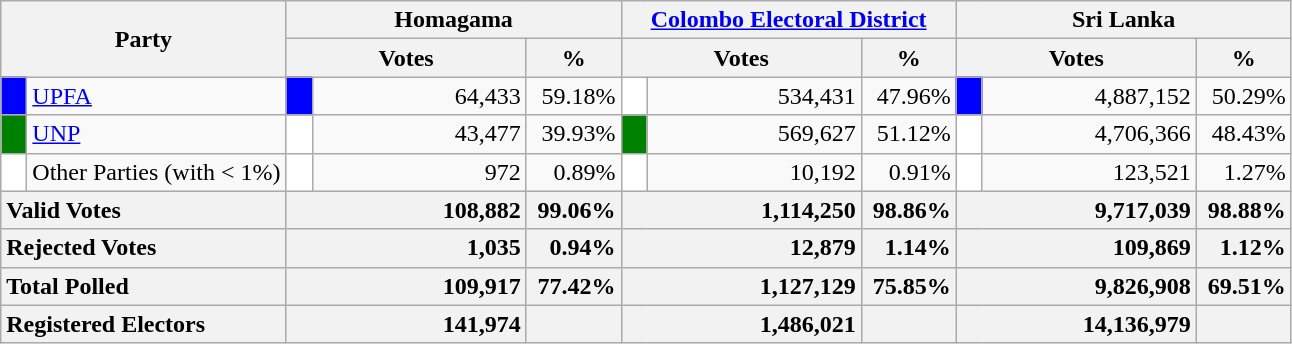<table class="wikitable">
<tr>
<th colspan="2" width="144px"rowspan="2">Party</th>
<th colspan="3" width="216px">Homagama</th>
<th colspan="3" width="216px"><a href='#'>Colombo Electoral District</a></th>
<th colspan="3" width="216px">Sri Lanka</th>
</tr>
<tr>
<th colspan="2" width="144px">Votes</th>
<th>%</th>
<th colspan="2" width="144px">Votes</th>
<th>%</th>
<th colspan="2" width="144px">Votes</th>
<th>%</th>
</tr>
<tr>
<td style="background-color:blue;" width="10px"></td>
<td style="text-align:left;"><a href='#'>UPFA</a></td>
<td style="background-color:blue;" width="10px"></td>
<td style="text-align:right;">64,433</td>
<td style="text-align:right;">59.18%</td>
<td style="background-color:white;" width="10px"></td>
<td style="text-align:right;">534,431</td>
<td style="text-align:right;">47.96%</td>
<td style="background-color:blue;" width="10px"></td>
<td style="text-align:right;">4,887,152</td>
<td style="text-align:right;">50.29%</td>
</tr>
<tr>
<td style="background-color:green;" width="10px"></td>
<td style="text-align:left;"><a href='#'>UNP</a></td>
<td style="background-color:white;" width="10px"></td>
<td style="text-align:right;">43,477</td>
<td style="text-align:right;">39.93%</td>
<td style="background-color:green;" width="10px"></td>
<td style="text-align:right;">569,627</td>
<td style="text-align:right;">51.12%</td>
<td style="background-color:white;" width="10px"></td>
<td style="text-align:right;">4,706,366</td>
<td style="text-align:right;">48.43%</td>
</tr>
<tr>
<td style="background-color:white;" width="10px"></td>
<td style="text-align:left;">Other Parties (with < 1%)</td>
<td style="background-color:white;" width="10px"></td>
<td style="text-align:right;">972</td>
<td style="text-align:right;">0.89%</td>
<td style="background-color:white;" width="10px"></td>
<td style="text-align:right;">10,192</td>
<td style="text-align:right;">0.91%</td>
<td style="background-color:white;" width="10px"></td>
<td style="text-align:right;">123,521</td>
<td style="text-align:right;">1.27%</td>
</tr>
<tr>
<th colspan="2" width="144px"style="text-align:left;">Valid Votes</th>
<th style="text-align:right;"colspan="2" width="144px">108,882</th>
<th style="text-align:right;">99.06%</th>
<th style="text-align:right;"colspan="2" width="144px">1,114,250</th>
<th style="text-align:right;">98.86%</th>
<th style="text-align:right;"colspan="2" width="144px">9,717,039</th>
<th style="text-align:right;">98.88%</th>
</tr>
<tr>
<th colspan="2" width="144px"style="text-align:left;">Rejected Votes</th>
<th style="text-align:right;"colspan="2" width="144px">1,035</th>
<th style="text-align:right;">0.94%</th>
<th style="text-align:right;"colspan="2" width="144px">12,879</th>
<th style="text-align:right;">1.14%</th>
<th style="text-align:right;"colspan="2" width="144px">109,869</th>
<th style="text-align:right;">1.12%</th>
</tr>
<tr>
<th colspan="2" width="144px"style="text-align:left;">Total Polled</th>
<th style="text-align:right;"colspan="2" width="144px">109,917</th>
<th style="text-align:right;">77.42%</th>
<th style="text-align:right;"colspan="2" width="144px">1,127,129</th>
<th style="text-align:right;">75.85%</th>
<th style="text-align:right;"colspan="2" width="144px">9,826,908</th>
<th style="text-align:right;">69.51%</th>
</tr>
<tr>
<th colspan="2" width="144px"style="text-align:left;">Registered Electors</th>
<th style="text-align:right;"colspan="2" width="144px">141,974</th>
<th></th>
<th style="text-align:right;"colspan="2" width="144px">1,486,021</th>
<th></th>
<th style="text-align:right;"colspan="2" width="144px">14,136,979</th>
<th></th>
</tr>
</table>
